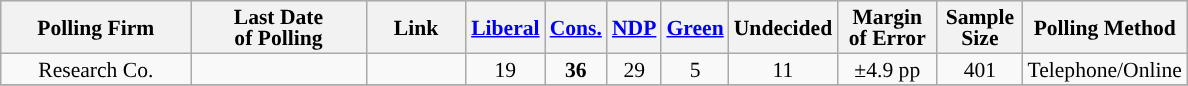<table class="wikitable sortable" style="text-align:center;font-size:90%;line-height:14px;">
<tr style="background:#e9e9e9;">
<th style="width:120px">Polling Firm</th>
<th style="width:110px">Last Date<br>of Polling</th>
<th style="width:60px" class="unsortable">Link</th>
<th style="background-color:"><a href='#'>Liberal</a></th>
<th style="background-color:"><a href='#'>Cons.</a></th>
<th style="background-color:"><a href='#'>NDP</a></th>
<th style="background-color:"><a href='#'>Green</a></th>
<th style="background-color:">Undecided</th>
<th style="width:60px;" class=unsortable>Margin<br>of Error</th>
<th style="width:50px;" class=unsortable>Sample<br>Size</th>
<th class=unsortable>Polling Method</th>
</tr>
<tr>
<td>Research Co.</td>
<td></td>
<td></td>
<td>19</td>
<td><strong>36</strong></td>
<td>29</td>
<td>5</td>
<td>11</td>
<td>±4.9 pp</td>
<td>401</td>
<td>Telephone/Online</td>
</tr>
<tr>
</tr>
</table>
